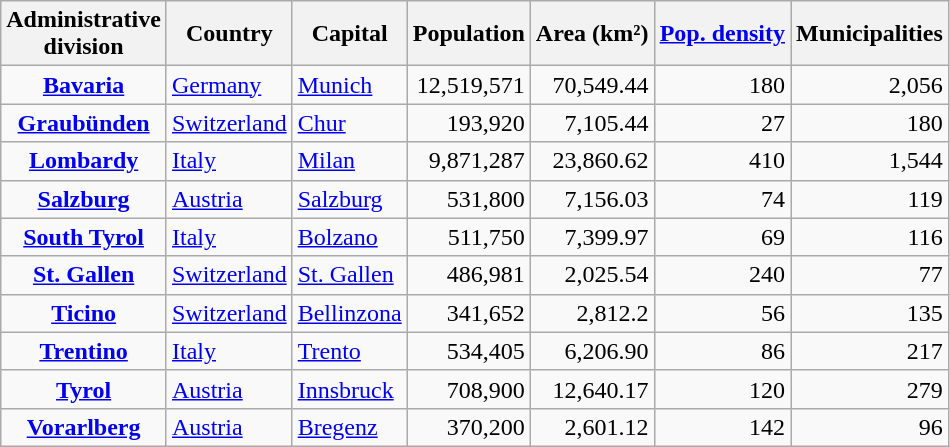<table class="wikitable sortable" style="text-align:right;">
<tr>
<th style="width:30px;"><strong>Administrative division</strong></th>
<th>Country</th>
<th>Capital</th>
<th>Population</th>
<th>Area (km²)</th>
<th><a href='#'>Pop. density</a></th>
<th>Municipalities</th>
</tr>
<tr>
<td style="text-align:center;"><strong><a href='#'>Bavaria</a></strong></td>
<td align="left"><a href='#'>Germany</a></td>
<td align="left"><a href='#'>Munich</a></td>
<td>12,519,571</td>
<td>70,549.44</td>
<td>180</td>
<td>2,056</td>
</tr>
<tr>
<td style="text-align:center;"><strong><a href='#'>Graubünden</a></strong></td>
<td align="left"><a href='#'>Switzerland</a></td>
<td align="left"><a href='#'>Chur</a></td>
<td>193,920</td>
<td>7,105.44</td>
<td>27</td>
<td>180</td>
</tr>
<tr>
<td style="text-align:center;"><strong><a href='#'>Lombardy</a></strong></td>
<td align="left"><a href='#'>Italy</a></td>
<td align="left"><a href='#'>Milan</a></td>
<td>9,871,287</td>
<td>23,860.62</td>
<td>410</td>
<td>1,544</td>
</tr>
<tr>
<td style="text-align:center;"><strong><a href='#'>Salzburg</a></strong></td>
<td align="left"><a href='#'>Austria</a></td>
<td align="left"><a href='#'>Salzburg</a></td>
<td>531,800</td>
<td>7,156.03</td>
<td>74</td>
<td>119</td>
</tr>
<tr>
<td style="text-align:center;"><strong><a href='#'>South Tyrol</a></strong></td>
<td align="left"><a href='#'>Italy</a></td>
<td align="left"><a href='#'>Bolzano</a></td>
<td>511,750</td>
<td>7,399.97</td>
<td>69</td>
<td>116</td>
</tr>
<tr>
<td style="text-align:center;"><strong><a href='#'>St. Gallen</a></strong></td>
<td align="left"><a href='#'>Switzerland</a></td>
<td align="left"><a href='#'>St. Gallen</a></td>
<td>486,981</td>
<td>2,025.54</td>
<td>240</td>
<td>77</td>
</tr>
<tr>
<td style="text-align:center;"><strong><a href='#'>Ticino</a></strong></td>
<td align="left"><a href='#'>Switzerland</a></td>
<td align="left"><a href='#'>Bellinzona</a></td>
<td>341,652</td>
<td>2,812.2</td>
<td>56</td>
<td>135</td>
</tr>
<tr>
<td style="text-align:center;"><strong><a href='#'>Trentino</a></strong></td>
<td align="left"><a href='#'>Italy</a></td>
<td align="left"><a href='#'>Trento</a></td>
<td>534,405</td>
<td>6,206.90</td>
<td>86</td>
<td>217</td>
</tr>
<tr>
<td style="text-align:center;"><strong><a href='#'>Tyrol</a></strong></td>
<td align="left"><a href='#'>Austria</a></td>
<td align="left"><a href='#'>Innsbruck</a></td>
<td>708,900</td>
<td>12,640.17</td>
<td>120</td>
<td>279</td>
</tr>
<tr>
<td style="text-align:center;"><strong><a href='#'>Vorarlberg</a></strong></td>
<td align="left"><a href='#'>Austria</a></td>
<td align="left"><a href='#'>Bregenz</a></td>
<td>370,200</td>
<td>2,601.12</td>
<td>142</td>
<td>96</td>
</tr>
</table>
